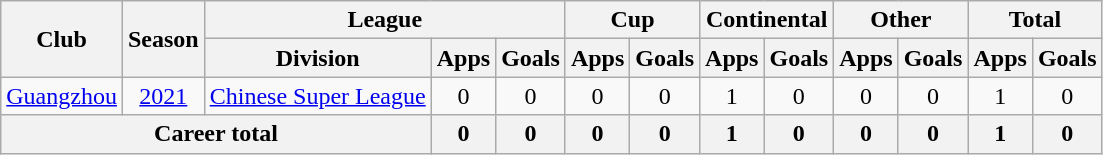<table class="wikitable" style="text-align: center">
<tr>
<th rowspan="2">Club</th>
<th rowspan="2">Season</th>
<th colspan="3">League</th>
<th colspan="2">Cup</th>
<th colspan="2">Continental</th>
<th colspan="2">Other</th>
<th colspan="2">Total</th>
</tr>
<tr>
<th>Division</th>
<th>Apps</th>
<th>Goals</th>
<th>Apps</th>
<th>Goals</th>
<th>Apps</th>
<th>Goals</th>
<th>Apps</th>
<th>Goals</th>
<th>Apps</th>
<th>Goals</th>
</tr>
<tr>
<td><a href='#'>Guangzhou</a></td>
<td><a href='#'>2021</a></td>
<td><a href='#'>Chinese Super League</a></td>
<td>0</td>
<td>0</td>
<td>0</td>
<td>0</td>
<td>1</td>
<td>0</td>
<td>0</td>
<td>0</td>
<td>1</td>
<td>0</td>
</tr>
<tr>
<th colspan=3>Career total</th>
<th>0</th>
<th>0</th>
<th>0</th>
<th>0</th>
<th>1</th>
<th>0</th>
<th>0</th>
<th>0</th>
<th>1</th>
<th>0</th>
</tr>
</table>
